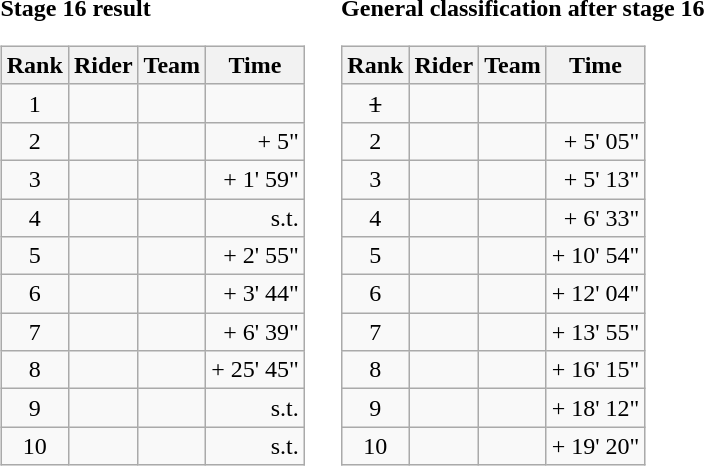<table>
<tr>
<td><strong>Stage 16 result</strong><br><table class="wikitable">
<tr>
<th scope="col">Rank</th>
<th scope="col">Rider</th>
<th scope="col">Team</th>
<th scope="col">Time</th>
</tr>
<tr>
<td style="text-align:center;">1</td>
<td></td>
<td></td>
<td style="text-align:right;"></td>
</tr>
<tr>
<td style="text-align:center;">2</td>
<td></td>
<td></td>
<td align="right">+ 5"</td>
</tr>
<tr>
<td style="text-align:center;">3</td>
<td></td>
<td></td>
<td align="right">+ 1' 59"</td>
</tr>
<tr>
<td style="text-align:center;">4</td>
<td></td>
<td></td>
<td align="right">s.t.</td>
</tr>
<tr>
<td style="text-align:center;">5</td>
<td></td>
<td></td>
<td align="right">+ 2' 55"</td>
</tr>
<tr>
<td style="text-align:center;">6</td>
<td></td>
<td></td>
<td align="right">+ 3' 44"</td>
</tr>
<tr>
<td style="text-align:center;">7</td>
<td></td>
<td></td>
<td align="right">+ 6' 39"</td>
</tr>
<tr>
<td style="text-align:center;">8</td>
<td></td>
<td></td>
<td align="right">+ 25' 45"</td>
</tr>
<tr>
<td style="text-align:center;">9</td>
<td></td>
<td></td>
<td align="right">s.t.</td>
</tr>
<tr>
<td style="text-align:center;">10</td>
<td></td>
<td></td>
<td align="right">s.t.</td>
</tr>
</table>
</td>
<td></td>
<td><strong>General classification after stage 16</strong><br><table class="wikitable">
<tr>
<th scope="col">Rank</th>
<th scope="col">Rider</th>
<th scope="col">Team</th>
<th scope="col">Time</th>
</tr>
<tr>
<td style="text-align:center;"><del>1</del></td>
<td><del></del> </td>
<td><del></del></td>
<td style="text-align:right;"><del></del></td>
</tr>
<tr>
<td style="text-align:center;">2</td>
<td></td>
<td></td>
<td style="text-align:right;">+ 5' 05"</td>
</tr>
<tr>
<td style="text-align:center;">3</td>
<td></td>
<td></td>
<td style="text-align:right;">+ 5' 13"</td>
</tr>
<tr>
<td style="text-align:center;">4</td>
<td></td>
<td></td>
<td style="text-align:right;">+ 6' 33"</td>
</tr>
<tr>
<td style="text-align:center;">5</td>
<td></td>
<td></td>
<td style="text-align:right;">+ 10' 54"</td>
</tr>
<tr>
<td style="text-align:center;">6</td>
<td></td>
<td></td>
<td style="text-align:right;">+ 12' 04"</td>
</tr>
<tr>
<td style="text-align:center;">7</td>
<td></td>
<td></td>
<td style="text-align:right;">+ 13' 55"</td>
</tr>
<tr>
<td style="text-align:center;">8</td>
<td></td>
<td></td>
<td style="text-align:right;">+ 16' 15"</td>
</tr>
<tr>
<td style="text-align:center;">9</td>
<td></td>
<td></td>
<td style="text-align:right;">+ 18' 12"</td>
</tr>
<tr>
<td style="text-align:center;">10</td>
<td></td>
<td></td>
<td style="text-align:right;">+ 19' 20"</td>
</tr>
</table>
</td>
</tr>
</table>
